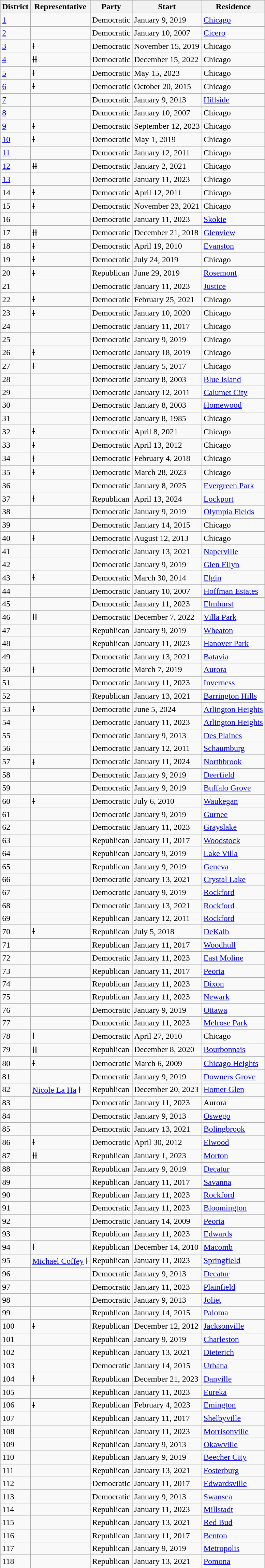<table class="wikitable sortable">
<tr>
<th>District</th>
<th>Representative</th>
<th>Party</th>
<th>Start</th>
<th>Residence</th>
</tr>
<tr>
<td><a href='#'>1</a></td>
<td></td>
<td>Democratic</td>
<td>January 9, 2019</td>
<td><a href='#'>Chicago</a></td>
</tr>
<tr>
<td><a href='#'>2</a></td>
<td></td>
<td>Democratic</td>
<td>January 10, 2007</td>
<td><a href='#'>Cicero</a></td>
</tr>
<tr>
<td><a href='#'>3</a></td>
<td> Ɨ</td>
<td>Democratic</td>
<td>November 15, 2019</td>
<td>Chicago</td>
</tr>
<tr>
<td><a href='#'>4</a></td>
<td> ƗƗ</td>
<td>Democratic</td>
<td>December 15, 2022</td>
<td>Chicago</td>
</tr>
<tr>
<td><a href='#'>5</a></td>
<td> Ɨ</td>
<td>Democratic</td>
<td>May 15, 2023</td>
<td>Chicago</td>
</tr>
<tr>
<td><a href='#'>6</a></td>
<td> Ɨ</td>
<td>Democratic</td>
<td>October 20, 2015</td>
<td>Chicago</td>
</tr>
<tr>
<td><a href='#'>7</a></td>
<td></td>
<td>Democratic</td>
<td>January 9, 2013</td>
<td><a href='#'>Hillside</a></td>
</tr>
<tr>
<td><a href='#'>8</a></td>
<td></td>
<td>Democratic</td>
<td>January 10, 2007</td>
<td>Chicago</td>
</tr>
<tr>
<td><a href='#'>9</a></td>
<td> Ɨ</td>
<td>Democratic</td>
<td>September 12, 2023</td>
<td>Chicago</td>
</tr>
<tr>
<td><a href='#'>10</a></td>
<td> Ɨ</td>
<td>Democratic</td>
<td>May 1, 2019</td>
<td>Chicago</td>
</tr>
<tr>
<td><a href='#'>11</a></td>
<td></td>
<td>Democratic</td>
<td>January 12, 2011</td>
<td>Chicago</td>
</tr>
<tr>
<td><a href='#'>12</a></td>
<td> ƗƗ</td>
<td>Democratic</td>
<td>January 2, 2021</td>
<td>Chicago</td>
</tr>
<tr>
<td><a href='#'>13</a></td>
<td></td>
<td>Democratic</td>
<td>January 11, 2023</td>
<td>Chicago</td>
</tr>
<tr>
<td>14</td>
<td> Ɨ</td>
<td>Democratic</td>
<td>April 12, 2011</td>
<td>Chicago</td>
</tr>
<tr>
<td>15</td>
<td> Ɨ</td>
<td>Democratic</td>
<td>November 23, 2021</td>
<td>Chicago</td>
</tr>
<tr>
<td>16</td>
<td></td>
<td>Democratic</td>
<td>January 11, 2023</td>
<td><a href='#'>Skokie</a></td>
</tr>
<tr>
<td>17</td>
<td> ƗƗ</td>
<td>Democratic</td>
<td>December 21, 2018</td>
<td><a href='#'>Glenview</a></td>
</tr>
<tr>
<td>18</td>
<td> Ɨ</td>
<td>Democratic</td>
<td>April 19, 2010</td>
<td><a href='#'>Evanston</a></td>
</tr>
<tr>
<td>19</td>
<td> Ɨ</td>
<td>Democratic</td>
<td>July 24, 2019</td>
<td>Chicago</td>
</tr>
<tr>
<td>20</td>
<td> Ɨ</td>
<td>Republican</td>
<td>June 29, 2019</td>
<td><a href='#'>Rosemont</a></td>
</tr>
<tr>
<td>21</td>
<td></td>
<td>Democratic</td>
<td>January 11, 2023</td>
<td><a href='#'>Justice</a></td>
</tr>
<tr>
<td>22</td>
<td> Ɨ</td>
<td>Democratic</td>
<td>February 25, 2021</td>
<td>Chicago</td>
</tr>
<tr>
<td>23</td>
<td> Ɨ</td>
<td>Democratic</td>
<td>January 10, 2020</td>
<td>Chicago</td>
</tr>
<tr>
<td>24</td>
<td></td>
<td>Democratic</td>
<td>January 11, 2017</td>
<td>Chicago</td>
</tr>
<tr>
<td>25</td>
<td></td>
<td>Democratic</td>
<td>January 9, 2019</td>
<td>Chicago</td>
</tr>
<tr>
<td>26</td>
<td> Ɨ</td>
<td>Democratic</td>
<td>January 18, 2019</td>
<td>Chicago</td>
</tr>
<tr>
<td>27</td>
<td> Ɨ</td>
<td>Democratic</td>
<td>January 5, 2017</td>
<td>Chicago</td>
</tr>
<tr>
<td>28</td>
<td></td>
<td>Democratic</td>
<td>January 8, 2003</td>
<td><a href='#'>Blue Island</a></td>
</tr>
<tr>
<td>29</td>
<td></td>
<td>Democratic</td>
<td>January 12, 2011</td>
<td><a href='#'>Calumet City</a></td>
</tr>
<tr>
<td>30</td>
<td></td>
<td>Democratic</td>
<td>January 8, 2003</td>
<td><a href='#'>Homewood</a></td>
</tr>
<tr>
<td>31</td>
<td></td>
<td>Democratic</td>
<td>January 8, 1985</td>
<td>Chicago</td>
</tr>
<tr>
<td>32</td>
<td> Ɨ</td>
<td>Democratic</td>
<td>April 8, 2021</td>
<td>Chicago</td>
</tr>
<tr>
<td>33</td>
<td> Ɨ</td>
<td>Democratic</td>
<td>April 13, 2012</td>
<td>Chicago</td>
</tr>
<tr>
<td>34</td>
<td> Ɨ</td>
<td>Democratic</td>
<td>February 4, 2018</td>
<td>Chicago</td>
</tr>
<tr>
<td>35</td>
<td> Ɨ</td>
<td>Democratic</td>
<td>March 28, 2023</td>
<td>Chicago</td>
</tr>
<tr>
<td>36</td>
<td></td>
<td>Democratic</td>
<td>January 8, 2025</td>
<td><a href='#'>Evergreen Park</a></td>
</tr>
<tr>
<td>37</td>
<td> Ɨ</td>
<td>Republican</td>
<td>April 13, 2024</td>
<td><a href='#'>Lockport</a></td>
</tr>
<tr>
<td>38</td>
<td></td>
<td>Democratic</td>
<td>January 9, 2019</td>
<td><a href='#'>Olympia Fields</a></td>
</tr>
<tr>
<td>39</td>
<td></td>
<td>Democratic</td>
<td>January 14, 2015</td>
<td>Chicago</td>
</tr>
<tr>
<td>40</td>
<td> Ɨ</td>
<td>Democratic</td>
<td>August 12, 2013</td>
<td>Chicago</td>
</tr>
<tr>
<td>41</td>
<td></td>
<td>Democratic</td>
<td>January 13, 2021</td>
<td><a href='#'>Naperville</a></td>
</tr>
<tr>
<td>42</td>
<td></td>
<td>Democratic</td>
<td>January 9, 2019</td>
<td><a href='#'>Glen Ellyn</a></td>
</tr>
<tr>
<td>43</td>
<td> Ɨ</td>
<td>Democratic</td>
<td>March 30, 2014</td>
<td><a href='#'>Elgin</a></td>
</tr>
<tr>
<td>44</td>
<td></td>
<td>Democratic</td>
<td>January 10, 2007</td>
<td><a href='#'>Hoffman Estates</a></td>
</tr>
<tr>
<td>45</td>
<td></td>
<td>Democratic</td>
<td>January 11, 2023</td>
<td><a href='#'>Elmhurst</a></td>
</tr>
<tr>
<td>46</td>
<td> ƗƗ</td>
<td>Democratic</td>
<td>December 7, 2022</td>
<td><a href='#'>Villa Park</a></td>
</tr>
<tr>
<td>47</td>
<td></td>
<td>Republican</td>
<td>January 9, 2019</td>
<td><a href='#'>Wheaton</a></td>
</tr>
<tr>
<td>48</td>
<td></td>
<td>Republican</td>
<td>January 11, 2023</td>
<td><a href='#'>Hanover Park</a></td>
</tr>
<tr>
<td>49</td>
<td></td>
<td>Democratic</td>
<td>January 13, 2021</td>
<td><a href='#'>Batavia</a></td>
</tr>
<tr>
<td>50</td>
<td> Ɨ</td>
<td>Democratic</td>
<td>March 7, 2019</td>
<td><a href='#'>Aurora</a></td>
</tr>
<tr>
<td>51</td>
<td></td>
<td>Democratic</td>
<td>January 11, 2023</td>
<td><a href='#'>Inverness</a></td>
</tr>
<tr>
<td>52</td>
<td></td>
<td>Republican</td>
<td>January 13, 2021</td>
<td><a href='#'>Barrington Hills</a></td>
</tr>
<tr>
<td>53</td>
<td> Ɨ</td>
<td>Democratic</td>
<td>June 5, 2024</td>
<td><a href='#'>Arlington Heights</a></td>
</tr>
<tr>
<td>54</td>
<td></td>
<td>Democratic</td>
<td>January 11, 2023</td>
<td><a href='#'>Arlington Heights</a></td>
</tr>
<tr>
<td>55</td>
<td></td>
<td>Democratic</td>
<td>January 9, 2013</td>
<td><a href='#'>Des Plaines</a></td>
</tr>
<tr>
<td>56</td>
<td></td>
<td>Democratic</td>
<td>January 12, 2011</td>
<td><a href='#'>Schaumburg</a></td>
</tr>
<tr>
<td>57</td>
<td> Ɨ</td>
<td>Democratic</td>
<td>January 11, 2024</td>
<td><a href='#'>Northbrook</a></td>
</tr>
<tr>
<td>58</td>
<td></td>
<td>Democratic</td>
<td>January 9, 2019</td>
<td><a href='#'>Deerfield</a></td>
</tr>
<tr>
<td>59</td>
<td></td>
<td>Democratic</td>
<td>January 9, 2019</td>
<td><a href='#'>Buffalo Grove</a></td>
</tr>
<tr>
<td>60</td>
<td> Ɨ</td>
<td>Democratic</td>
<td>July 6, 2010</td>
<td><a href='#'>Waukegan</a></td>
</tr>
<tr>
<td>61</td>
<td></td>
<td>Democratic</td>
<td>January 9, 2019</td>
<td><a href='#'>Gurnee</a></td>
</tr>
<tr>
<td>62</td>
<td></td>
<td>Democratic</td>
<td>January 11, 2023</td>
<td><a href='#'>Grayslake</a></td>
</tr>
<tr>
<td>63</td>
<td></td>
<td>Republican</td>
<td>January 11, 2017</td>
<td><a href='#'>Woodstock</a></td>
</tr>
<tr>
<td>64</td>
<td></td>
<td>Republican</td>
<td>January 9, 2019</td>
<td><a href='#'>Lake Villa</a></td>
</tr>
<tr>
<td>65</td>
<td></td>
<td>Republican</td>
<td>January 9, 2019</td>
<td><a href='#'>Geneva</a></td>
</tr>
<tr>
<td>66</td>
<td></td>
<td>Democratic</td>
<td>January 13, 2021</td>
<td><a href='#'>Crystal Lake</a></td>
</tr>
<tr>
<td>67</td>
<td></td>
<td>Democratic</td>
<td>January 9, 2019</td>
<td><a href='#'>Rockford</a></td>
</tr>
<tr>
<td>68</td>
<td></td>
<td>Democratic</td>
<td>January 13, 2021</td>
<td><a href='#'>Rockford</a></td>
</tr>
<tr>
<td>69</td>
<td></td>
<td>Republican</td>
<td>January 12, 2011</td>
<td><a href='#'>Rockford</a></td>
</tr>
<tr>
<td>70</td>
<td> Ɨ</td>
<td>Republican</td>
<td>July 5, 2018</td>
<td><a href='#'>DeKalb</a></td>
</tr>
<tr>
<td>71</td>
<td></td>
<td>Republican</td>
<td>January 11, 2017</td>
<td><a href='#'>Woodhull</a></td>
</tr>
<tr>
<td>72</td>
<td></td>
<td>Democratic</td>
<td>January 11, 2023</td>
<td><a href='#'>East Moline</a></td>
</tr>
<tr>
<td>73</td>
<td></td>
<td>Republican</td>
<td>January 11, 2017</td>
<td><a href='#'>Peoria</a></td>
</tr>
<tr>
<td>74</td>
<td></td>
<td>Republican</td>
<td>January 11, 2023</td>
<td><a href='#'>Dixon</a></td>
</tr>
<tr>
<td>75</td>
<td></td>
<td>Republican</td>
<td>January 11, 2023</td>
<td><a href='#'>Newark</a></td>
</tr>
<tr>
<td>76</td>
<td></td>
<td>Democratic</td>
<td>January 9, 2019</td>
<td><a href='#'>Ottawa</a></td>
</tr>
<tr>
<td>77</td>
<td></td>
<td>Democratic</td>
<td>January 11, 2023</td>
<td><a href='#'>Melrose Park</a></td>
</tr>
<tr>
<td>78</td>
<td> Ɨ</td>
<td>Democratic</td>
<td>April 27, 2010</td>
<td>Chicago</td>
</tr>
<tr>
<td>79</td>
<td> ƗƗ</td>
<td>Republican</td>
<td>December 8, 2020</td>
<td><a href='#'>Bourbonnais</a></td>
</tr>
<tr>
<td>80</td>
<td> Ɨ</td>
<td>Democratic</td>
<td>March 6, 2009</td>
<td><a href='#'>Chicago Heights</a></td>
</tr>
<tr>
<td>81</td>
<td></td>
<td>Democratic</td>
<td>January 9, 2019</td>
<td><a href='#'>Downers Grove</a></td>
</tr>
<tr>
<td>82</td>
<td><a href='#'>Nicole La Ha</a> Ɨ</td>
<td>Republican</td>
<td>December 20, 2023</td>
<td><a href='#'>Homer Glen</a></td>
</tr>
<tr>
<td>83</td>
<td></td>
<td>Democratic</td>
<td>January 11, 2023</td>
<td>Aurora</td>
</tr>
<tr>
<td>84</td>
<td></td>
<td>Democratic</td>
<td>January 9, 2013</td>
<td><a href='#'>Oswego</a></td>
</tr>
<tr>
<td>85</td>
<td></td>
<td>Democratic</td>
<td>January 13, 2021</td>
<td><a href='#'>Bolingbrook</a></td>
</tr>
<tr>
<td>86</td>
<td> Ɨ</td>
<td>Democratic</td>
<td>April 30, 2012</td>
<td><a href='#'>Elwood</a></td>
</tr>
<tr>
<td>87</td>
<td> ƗƗ</td>
<td>Republican</td>
<td>January 1, 2023</td>
<td><a href='#'>Morton</a></td>
</tr>
<tr>
<td>88</td>
<td></td>
<td>Republican</td>
<td>January 9, 2019</td>
<td><a href='#'>Decatur</a></td>
</tr>
<tr>
<td>89</td>
<td></td>
<td>Republican</td>
<td>January 11, 2017</td>
<td><a href='#'>Savanna</a></td>
</tr>
<tr>
<td>90</td>
<td></td>
<td>Republican</td>
<td>January 11, 2023</td>
<td><a href='#'>Rockford</a></td>
</tr>
<tr>
<td>91</td>
<td></td>
<td>Democratic</td>
<td>January 11, 2023</td>
<td><a href='#'>Bloomington</a></td>
</tr>
<tr>
<td>92</td>
<td></td>
<td>Democratic</td>
<td>January 14, 2009</td>
<td><a href='#'>Peoria</a></td>
</tr>
<tr>
<td>93</td>
<td></td>
<td>Republican</td>
<td>January 11, 2023</td>
<td><a href='#'>Edwards</a></td>
</tr>
<tr>
<td>94</td>
<td> Ɨ</td>
<td>Republican</td>
<td>December 14, 2010</td>
<td><a href='#'>Macomb</a></td>
</tr>
<tr>
<td>95</td>
<td><a href='#'>Michael Coffey</a> Ɨ</td>
<td>Republican</td>
<td>January 11, 2023</td>
<td><a href='#'>Springfield</a></td>
</tr>
<tr>
<td>96</td>
<td></td>
<td>Democratic</td>
<td>January 9, 2013</td>
<td><a href='#'>Decatur</a></td>
</tr>
<tr>
<td>97</td>
<td></td>
<td>Democratic</td>
<td>January 11, 2023</td>
<td><a href='#'>Plainfield</a></td>
</tr>
<tr>
<td>98</td>
<td></td>
<td>Democratic</td>
<td>January 9, 2013</td>
<td><a href='#'>Joliet</a></td>
</tr>
<tr>
<td>99</td>
<td></td>
<td>Republican</td>
<td>January 14, 2015</td>
<td><a href='#'>Paloma</a></td>
</tr>
<tr>
<td>100</td>
<td> Ɨ</td>
<td>Republican</td>
<td>December 12, 2012</td>
<td><a href='#'>Jacksonville</a></td>
</tr>
<tr>
<td>101</td>
<td></td>
<td>Republican</td>
<td>January 9, 2019</td>
<td><a href='#'>Charleston</a></td>
</tr>
<tr>
<td>102</td>
<td></td>
<td>Republican</td>
<td>January 13, 2021</td>
<td><a href='#'>Dieterich</a></td>
</tr>
<tr>
<td>103</td>
<td></td>
<td>Democratic</td>
<td>January 14, 2015</td>
<td><a href='#'>Urbana</a></td>
</tr>
<tr>
<td>104</td>
<td> Ɨ</td>
<td>Republican</td>
<td>December 21, 2023</td>
<td><a href='#'>Danville</a></td>
</tr>
<tr>
<td>105</td>
<td></td>
<td>Republican</td>
<td>January 11, 2023</td>
<td><a href='#'>Eureka</a></td>
</tr>
<tr>
<td>106</td>
<td> Ɨ</td>
<td>Republican</td>
<td>February 4, 2023</td>
<td><a href='#'>Emington</a></td>
</tr>
<tr>
<td>107</td>
<td></td>
<td>Republican</td>
<td>January 11, 2017</td>
<td><a href='#'>Shelbyville</a></td>
</tr>
<tr>
<td>108</td>
<td></td>
<td>Republican</td>
<td>January 11, 2023</td>
<td><a href='#'>Morrisonville</a></td>
</tr>
<tr>
<td>109</td>
<td></td>
<td>Republican</td>
<td>January 9, 2013</td>
<td><a href='#'>Okawville</a></td>
</tr>
<tr>
<td>110</td>
<td></td>
<td>Republican</td>
<td>January 9, 2019</td>
<td><a href='#'>Beecher City</a></td>
</tr>
<tr>
<td>111</td>
<td></td>
<td>Republican</td>
<td>January 13, 2021</td>
<td><a href='#'>Fosterburg</a></td>
</tr>
<tr>
<td>112</td>
<td></td>
<td>Democratic</td>
<td>January 11, 2017</td>
<td><a href='#'>Edwardsville</a></td>
</tr>
<tr>
<td>113</td>
<td></td>
<td>Democratic</td>
<td>January 9, 2013</td>
<td><a href='#'>Swansea</a></td>
</tr>
<tr>
<td>114</td>
<td></td>
<td>Republican</td>
<td>January 11, 2023</td>
<td><a href='#'>Millstadt</a></td>
</tr>
<tr>
<td>115</td>
<td></td>
<td>Republican</td>
<td>January 13, 2021</td>
<td><a href='#'>Red Bud</a></td>
</tr>
<tr>
<td>116</td>
<td></td>
<td>Republican</td>
<td>January 11, 2017</td>
<td><a href='#'>Benton</a></td>
</tr>
<tr>
<td>117</td>
<td></td>
<td>Republican</td>
<td>January 9, 2019</td>
<td><a href='#'>Metropolis</a></td>
</tr>
<tr>
<td>118</td>
<td></td>
<td>Republican</td>
<td>January 13, 2021</td>
<td><a href='#'>Pomona</a></td>
</tr>
</table>
